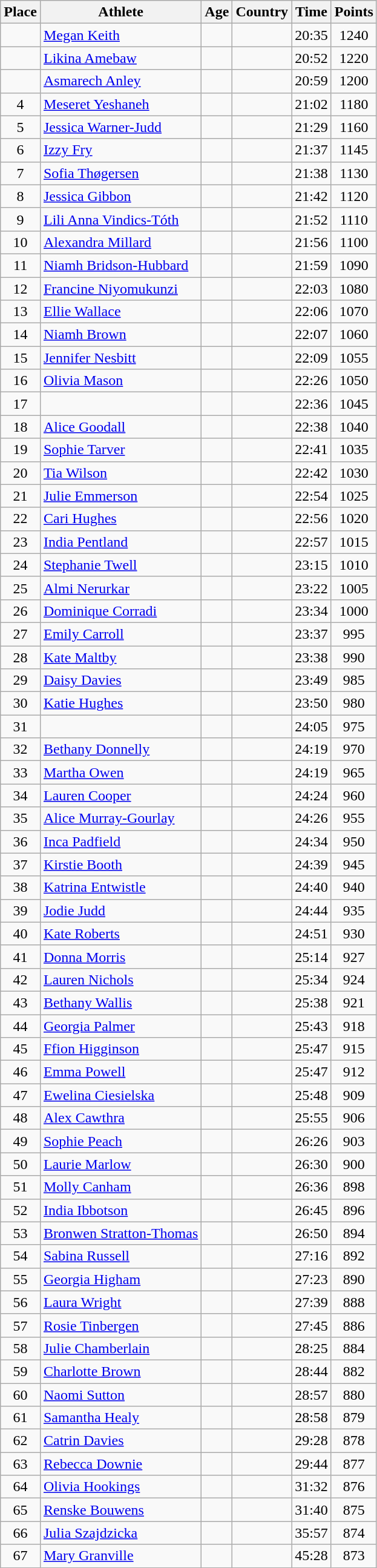<table class="wikitable mw-datatable sortable">
<tr>
<th>Place</th>
<th>Athlete</th>
<th>Age</th>
<th>Country</th>
<th>Time</th>
<th>Points</th>
</tr>
<tr>
<td align=center></td>
<td><a href='#'>Megan Keith</a></td>
<td></td>
<td></td>
<td>20:35</td>
<td align=center>1240</td>
</tr>
<tr>
<td align=center></td>
<td><a href='#'>Likina Amebaw</a></td>
<td></td>
<td></td>
<td>20:52</td>
<td align=center>1220</td>
</tr>
<tr>
<td align=center></td>
<td><a href='#'>Asmarech Anley</a></td>
<td></td>
<td></td>
<td>20:59</td>
<td align=center>1200</td>
</tr>
<tr>
<td align=center>4</td>
<td><a href='#'>Meseret Yeshaneh</a></td>
<td></td>
<td></td>
<td>21:02</td>
<td align=center>1180</td>
</tr>
<tr>
<td align=center>5</td>
<td><a href='#'>Jessica Warner-Judd</a></td>
<td></td>
<td></td>
<td>21:29</td>
<td align=center>1160</td>
</tr>
<tr>
<td align=center>6</td>
<td><a href='#'>Izzy Fry</a></td>
<td></td>
<td></td>
<td>21:37</td>
<td align=center>1145</td>
</tr>
<tr>
<td align=center>7</td>
<td><a href='#'>Sofia Thøgersen</a></td>
<td></td>
<td></td>
<td>21:38</td>
<td align=center>1130</td>
</tr>
<tr>
<td align=center>8</td>
<td><a href='#'>Jessica Gibbon</a></td>
<td></td>
<td></td>
<td>21:42</td>
<td align=center>1120</td>
</tr>
<tr>
<td align=center>9</td>
<td><a href='#'>Lili Anna Vindics-Tóth</a></td>
<td></td>
<td></td>
<td>21:52</td>
<td align=center>1110</td>
</tr>
<tr>
<td align=center>10</td>
<td><a href='#'>Alexandra Millard</a></td>
<td></td>
<td></td>
<td>21:56</td>
<td align=center>1100</td>
</tr>
<tr>
<td align=center>11</td>
<td><a href='#'>Niamh Bridson-Hubbard</a></td>
<td></td>
<td></td>
<td>21:59</td>
<td align=center>1090</td>
</tr>
<tr>
<td align=center>12</td>
<td><a href='#'>Francine Niyomukunzi</a></td>
<td></td>
<td></td>
<td>22:03</td>
<td align=center>1080</td>
</tr>
<tr>
<td align=center>13</td>
<td><a href='#'>Ellie Wallace</a></td>
<td></td>
<td></td>
<td>22:06</td>
<td align=center>1070</td>
</tr>
<tr>
<td align=center>14</td>
<td><a href='#'>Niamh Brown</a></td>
<td></td>
<td></td>
<td>22:07</td>
<td align=center>1060</td>
</tr>
<tr>
<td align=center>15</td>
<td><a href='#'>Jennifer Nesbitt</a></td>
<td></td>
<td></td>
<td>22:09</td>
<td align=center>1055</td>
</tr>
<tr>
<td align=center>16</td>
<td><a href='#'>Olivia Mason</a></td>
<td></td>
<td></td>
<td>22:26</td>
<td align=center>1050</td>
</tr>
<tr>
<td align=center>17</td>
<td></td>
<td></td>
<td></td>
<td>22:36</td>
<td align=center>1045</td>
</tr>
<tr>
<td align=center>18</td>
<td><a href='#'>Alice Goodall</a></td>
<td></td>
<td></td>
<td>22:38</td>
<td align=center>1040</td>
</tr>
<tr>
<td align=center>19</td>
<td><a href='#'>Sophie Tarver</a></td>
<td></td>
<td></td>
<td>22:41</td>
<td align=center>1035</td>
</tr>
<tr>
<td align=center>20</td>
<td><a href='#'>Tia Wilson</a></td>
<td></td>
<td></td>
<td>22:42</td>
<td align=center>1030</td>
</tr>
<tr>
<td align=center>21</td>
<td><a href='#'>Julie Emmerson</a></td>
<td></td>
<td></td>
<td>22:54</td>
<td align=center>1025</td>
</tr>
<tr>
<td align=center>22</td>
<td><a href='#'>Cari Hughes</a></td>
<td></td>
<td></td>
<td>22:56</td>
<td align=center>1020</td>
</tr>
<tr>
<td align=center>23</td>
<td><a href='#'>India Pentland</a></td>
<td></td>
<td></td>
<td>22:57</td>
<td align=center>1015</td>
</tr>
<tr>
<td align=center>24</td>
<td><a href='#'>Stephanie Twell</a></td>
<td></td>
<td></td>
<td>23:15</td>
<td align=center>1010</td>
</tr>
<tr>
<td align=center>25</td>
<td><a href='#'>Almi Nerurkar</a></td>
<td></td>
<td></td>
<td>23:22</td>
<td align=center>1005</td>
</tr>
<tr>
<td align=center>26</td>
<td><a href='#'>Dominique Corradi</a></td>
<td></td>
<td></td>
<td>23:34</td>
<td align=center>1000</td>
</tr>
<tr>
<td align=center>27</td>
<td><a href='#'>Emily Carroll</a></td>
<td></td>
<td></td>
<td>23:37</td>
<td align=center>995</td>
</tr>
<tr>
<td align=center>28</td>
<td><a href='#'>Kate Maltby</a></td>
<td></td>
<td></td>
<td>23:38</td>
<td align=center>990</td>
</tr>
<tr>
<td align=center>29</td>
<td><a href='#'>Daisy Davies</a></td>
<td></td>
<td></td>
<td>23:49</td>
<td align=center>985</td>
</tr>
<tr>
<td align=center>30</td>
<td><a href='#'>Katie Hughes</a></td>
<td></td>
<td></td>
<td>23:50</td>
<td align=center>980</td>
</tr>
<tr>
<td align=center>31</td>
<td></td>
<td></td>
<td></td>
<td>24:05</td>
<td align=center>975</td>
</tr>
<tr>
<td align=center>32</td>
<td><a href='#'>Bethany Donnelly</a></td>
<td></td>
<td></td>
<td>24:19</td>
<td align=center>970</td>
</tr>
<tr>
<td align=center>33</td>
<td><a href='#'>Martha Owen</a></td>
<td></td>
<td></td>
<td>24:19</td>
<td align=center>965</td>
</tr>
<tr>
<td align=center>34</td>
<td><a href='#'>Lauren Cooper</a></td>
<td></td>
<td></td>
<td>24:24</td>
<td align=center>960</td>
</tr>
<tr>
<td align=center>35</td>
<td><a href='#'>Alice Murray-Gourlay</a></td>
<td></td>
<td></td>
<td>24:26</td>
<td align=center>955</td>
</tr>
<tr>
<td align=center>36</td>
<td><a href='#'>Inca Padfield</a></td>
<td></td>
<td></td>
<td>24:34</td>
<td align=center>950</td>
</tr>
<tr>
<td align=center>37</td>
<td><a href='#'>Kirstie Booth</a></td>
<td></td>
<td></td>
<td>24:39</td>
<td align=center>945</td>
</tr>
<tr>
<td align=center>38</td>
<td><a href='#'>Katrina Entwistle</a></td>
<td></td>
<td></td>
<td>24:40</td>
<td align=center>940</td>
</tr>
<tr>
<td align=center>39</td>
<td><a href='#'>Jodie Judd</a></td>
<td></td>
<td></td>
<td>24:44</td>
<td align=center>935</td>
</tr>
<tr>
<td align=center>40</td>
<td><a href='#'>Kate Roberts</a></td>
<td></td>
<td></td>
<td>24:51</td>
<td align=center>930</td>
</tr>
<tr>
<td align=center>41</td>
<td><a href='#'>Donna Morris</a></td>
<td></td>
<td></td>
<td>25:14</td>
<td align=center>927</td>
</tr>
<tr>
<td align=center>42</td>
<td><a href='#'>Lauren Nichols</a></td>
<td></td>
<td></td>
<td>25:34</td>
<td align=center>924</td>
</tr>
<tr>
<td align=center>43</td>
<td><a href='#'>Bethany Wallis</a></td>
<td></td>
<td></td>
<td>25:38</td>
<td align=center>921</td>
</tr>
<tr>
<td align=center>44</td>
<td><a href='#'>Georgia Palmer</a></td>
<td></td>
<td></td>
<td>25:43</td>
<td align=center>918</td>
</tr>
<tr>
<td align=center>45</td>
<td><a href='#'>Ffion Higginson</a></td>
<td></td>
<td></td>
<td>25:47</td>
<td align=center>915</td>
</tr>
<tr>
<td align=center>46</td>
<td><a href='#'>Emma Powell</a></td>
<td></td>
<td></td>
<td>25:47</td>
<td align=center>912</td>
</tr>
<tr>
<td align=center>47</td>
<td><a href='#'>Ewelina Ciesielska</a></td>
<td></td>
<td></td>
<td>25:48</td>
<td align=center>909</td>
</tr>
<tr>
<td align=center>48</td>
<td><a href='#'>Alex Cawthra</a></td>
<td></td>
<td></td>
<td>25:55</td>
<td align=center>906</td>
</tr>
<tr>
<td align=center>49</td>
<td><a href='#'>Sophie Peach</a></td>
<td></td>
<td></td>
<td>26:26</td>
<td align=center>903</td>
</tr>
<tr>
<td align=center>50</td>
<td><a href='#'>Laurie Marlow</a></td>
<td></td>
<td></td>
<td>26:30</td>
<td align=center>900</td>
</tr>
<tr>
<td align=center>51</td>
<td><a href='#'>Molly Canham</a></td>
<td></td>
<td></td>
<td>26:36</td>
<td align=center>898</td>
</tr>
<tr>
<td align=center>52</td>
<td><a href='#'>India Ibbotson</a></td>
<td></td>
<td></td>
<td>26:45</td>
<td align=center>896</td>
</tr>
<tr>
<td align=center>53</td>
<td><a href='#'>Bronwen Stratton-Thomas</a></td>
<td></td>
<td></td>
<td>26:50</td>
<td align=center>894</td>
</tr>
<tr>
<td align=center>54</td>
<td><a href='#'>Sabina Russell</a></td>
<td></td>
<td></td>
<td>27:16</td>
<td align=center>892</td>
</tr>
<tr>
<td align=center>55</td>
<td><a href='#'>Georgia Higham</a></td>
<td></td>
<td></td>
<td>27:23</td>
<td align=center>890</td>
</tr>
<tr>
<td align=center>56</td>
<td><a href='#'>Laura Wright</a></td>
<td></td>
<td></td>
<td>27:39</td>
<td align=center>888</td>
</tr>
<tr>
<td align=center>57</td>
<td><a href='#'>Rosie Tinbergen</a></td>
<td></td>
<td></td>
<td>27:45</td>
<td align=center>886</td>
</tr>
<tr>
<td align=center>58</td>
<td><a href='#'>Julie Chamberlain</a></td>
<td></td>
<td></td>
<td>28:25</td>
<td align=center>884</td>
</tr>
<tr>
<td align=center>59</td>
<td><a href='#'>Charlotte Brown</a></td>
<td></td>
<td></td>
<td>28:44</td>
<td align=center>882</td>
</tr>
<tr>
<td align=center>60</td>
<td><a href='#'>Naomi Sutton</a></td>
<td></td>
<td></td>
<td>28:57</td>
<td align=center>880</td>
</tr>
<tr>
<td align=center>61</td>
<td><a href='#'>Samantha Healy</a></td>
<td></td>
<td></td>
<td>28:58</td>
<td align=center>879</td>
</tr>
<tr>
<td align=center>62</td>
<td><a href='#'>Catrin Davies</a></td>
<td></td>
<td></td>
<td>29:28</td>
<td align=center>878</td>
</tr>
<tr>
<td align=center>63</td>
<td><a href='#'>Rebecca Downie</a></td>
<td></td>
<td></td>
<td>29:44</td>
<td align=center>877</td>
</tr>
<tr>
<td align=center>64</td>
<td><a href='#'>Olivia Hookings</a></td>
<td></td>
<td></td>
<td>31:32</td>
<td align=center>876</td>
</tr>
<tr>
<td align=center>65</td>
<td><a href='#'>Renske Bouwens</a></td>
<td></td>
<td></td>
<td>31:40</td>
<td align=center>875</td>
</tr>
<tr>
<td align=center>66</td>
<td><a href='#'>Julia Szajdzicka</a></td>
<td></td>
<td></td>
<td>35:57</td>
<td align=center>874</td>
</tr>
<tr>
<td align=center>67</td>
<td><a href='#'>Mary Granville</a></td>
<td></td>
<td></td>
<td>45:28</td>
<td align=center>873</td>
</tr>
</table>
